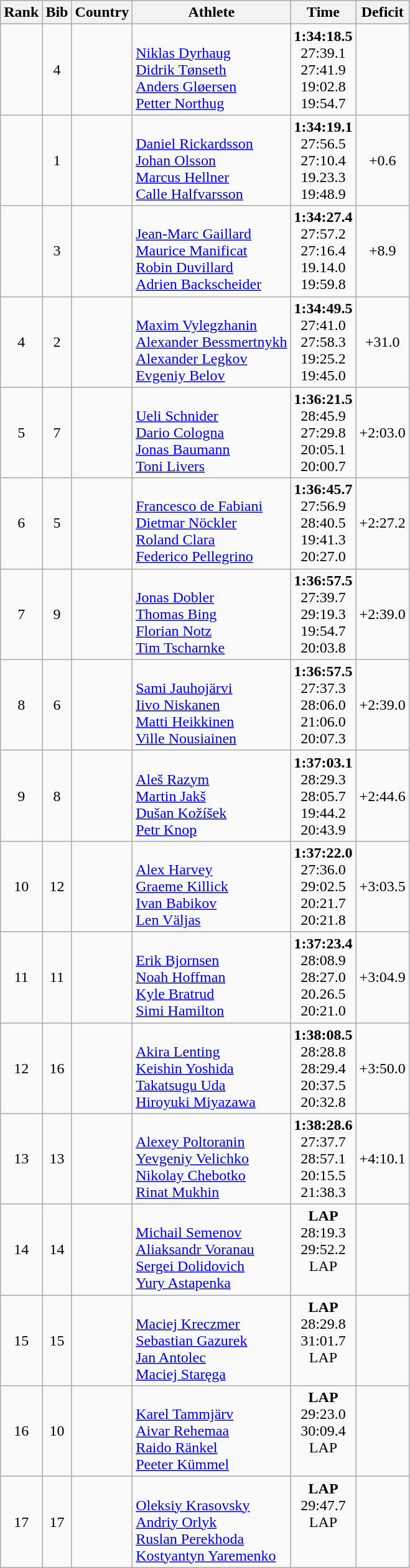<table class="wikitable sortable" style="text-align:center">
<tr>
<th>Rank</th>
<th>Bib</th>
<th>Country</th>
<th>Athlete</th>
<th>Time</th>
<th>Deficit</th>
</tr>
<tr>
<td></td>
<td>4</td>
<td align=left></td>
<td align=left><br><a href='#'>Niklas Dyrhaug</a><br><a href='#'>Didrik Tønseth</a><br><a href='#'>Anders Gløersen</a><br><a href='#'>Petter Northug</a></td>
<td><strong>1:34:18.5</strong><br>27:39.1<br>27:41.9<br>19:02.8<br>19:54.7</td>
<td></td>
</tr>
<tr>
<td></td>
<td>1</td>
<td align=left></td>
<td align=left><br><a href='#'>Daniel Rickardsson</a><br><a href='#'>Johan Olsson</a><br><a href='#'>Marcus Hellner</a><br><a href='#'>Calle Halfvarsson</a></td>
<td><strong>1:34:19.1</strong><br>27:56.5<br>27:10.4<br>19.23.3<br>19:48.9</td>
<td>+0.6</td>
</tr>
<tr>
<td></td>
<td>3</td>
<td align=left></td>
<td align=left><br><a href='#'>Jean-Marc Gaillard</a><br><a href='#'>Maurice Manificat</a><br><a href='#'>Robin Duvillard</a><br><a href='#'>Adrien Backscheider</a></td>
<td><strong>1:34:27.4</strong><br>27:57.2<br>27:16.4<br>19.14.0<br>19:59.8</td>
<td>+8.9</td>
</tr>
<tr>
<td>4</td>
<td>2</td>
<td align=left></td>
<td align=left><br><a href='#'>Maxim Vylegzhanin</a><br><a href='#'>Alexander Bessmertnykh</a><br><a href='#'>Alexander Legkov</a><br><a href='#'>Evgeniy Belov</a></td>
<td><strong>1:34:49.5</strong><br>27:41.0<br>27:58.3<br>19:25.2<br>19:45.0</td>
<td>+31.0</td>
</tr>
<tr>
<td>5</td>
<td>7</td>
<td align=left></td>
<td align=left><br><a href='#'>Ueli Schnider</a><br><a href='#'>Dario Cologna</a><br><a href='#'>Jonas Baumann</a><br><a href='#'>Toni Livers</a></td>
<td><strong>1:36:21.5</strong><br>28:45.9<br>27:29.8<br>20:05.1<br>20:00.7</td>
<td>+2:03.0</td>
</tr>
<tr>
<td>6</td>
<td>5</td>
<td align=left></td>
<td align=left><br><a href='#'>Francesco de Fabiani</a><br><a href='#'>Dietmar Nöckler</a><br><a href='#'>Roland Clara</a><br><a href='#'>Federico Pellegrino</a></td>
<td><strong>1:36:45.7</strong><br>27:56.9<br>28:40.5<br>19:41.3<br>20:27.0</td>
<td>+2:27.2</td>
</tr>
<tr>
<td>7</td>
<td>9</td>
<td align=left></td>
<td align=left><br><a href='#'>Jonas Dobler</a><br><a href='#'>Thomas Bing</a><br><a href='#'>Florian Notz</a><br><a href='#'>Tim Tscharnke</a></td>
<td><strong>1:36:57.5</strong><br>27:39.7<br>29:19.3<br>19:54.7<br>20:03.8</td>
<td>+2:39.0</td>
</tr>
<tr>
<td>8</td>
<td>6</td>
<td align=left></td>
<td align=left><br><a href='#'>Sami Jauhojärvi</a><br><a href='#'>Iivo Niskanen</a><br><a href='#'>Matti Heikkinen</a><br><a href='#'>Ville Nousiainen</a></td>
<td><strong>1:36:57.5</strong><br>27:37.3<br>28:06.0<br>21:06.0<br>20:07.3</td>
<td>+2:39.0</td>
</tr>
<tr>
<td>9</td>
<td>8</td>
<td align=left></td>
<td align=left><br><a href='#'>Aleš Razym</a><br><a href='#'>Martin Jakš</a><br><a href='#'>Dušan Kožíšek</a><br><a href='#'>Petr Knop</a></td>
<td><strong>1:37:03.1</strong><br>28:29.3<br>28:05.7<br>19:44.2<br>20:43.9</td>
<td>+2:44.6</td>
</tr>
<tr>
<td>10</td>
<td>12</td>
<td align=left></td>
<td align=left><br><a href='#'>Alex Harvey</a><br><a href='#'>Graeme Killick</a><br><a href='#'>Ivan Babikov</a><br><a href='#'>Len Väljas</a></td>
<td><strong>1:37:22.0</strong><br>27:36.0<br>29:02.5<br>20:21.7<br>20:21.8</td>
<td>+3:03.5</td>
</tr>
<tr>
<td>11</td>
<td>11</td>
<td align=left></td>
<td align=left><br><a href='#'>Erik Bjornsen</a><br><a href='#'>Noah Hoffman</a><br><a href='#'>Kyle Bratrud</a><br><a href='#'>Simi Hamilton</a></td>
<td><strong>1:37:23.4</strong><br>28:08.9<br>28:27.0<br>20.26.5<br>20:21.0</td>
<td>+3:04.9</td>
</tr>
<tr>
<td>12</td>
<td>16</td>
<td align=left></td>
<td align=left><br><a href='#'>Akira Lenting</a><br><a href='#'>Keishin Yoshida</a><br><a href='#'>Takatsugu Uda</a><br><a href='#'>Hiroyuki Miyazawa</a></td>
<td><strong>1:38:08.5</strong><br>28:28.8<br>28:29.4<br>20:37.5<br>20:32.8</td>
<td>+3:50.0</td>
</tr>
<tr>
<td>13</td>
<td>13</td>
<td align=left></td>
<td align=left><br><a href='#'>Alexey Poltoranin</a><br><a href='#'>Yevgeniy Velichko</a><br><a href='#'>Nikolay Chebotko</a><br><a href='#'>Rinat Mukhin</a></td>
<td><strong>1:38:28.6</strong><br>27:37.7<br>28:57.1<br>20:15.5<br>21:38.3</td>
<td>+4:10.1</td>
</tr>
<tr>
<td>14</td>
<td>14</td>
<td align=left></td>
<td align=left><br><a href='#'>Michail Semenov</a><br><a href='#'>Aliaksandr Voranau</a><br><a href='#'>Sergei Dolidovich</a><br><a href='#'>Yury Astapenka</a></td>
<td><strong>LAP</strong><br>28:19.3<br>29:52.2<br>LAP<br> </td>
<td></td>
</tr>
<tr>
<td>15</td>
<td>15</td>
<td align=left></td>
<td align=left><br><a href='#'>Maciej Kreczmer</a><br><a href='#'>Sebastian Gazurek</a><br><a href='#'>Jan Antolec</a><br><a href='#'>Maciej Staręga</a></td>
<td><strong>LAP</strong><br>28:29.8<br>31:01.7<br>LAP<br> </td>
<td></td>
</tr>
<tr>
<td>16</td>
<td>10</td>
<td align=left></td>
<td align=left><br><a href='#'>Karel Tammjärv</a><br><a href='#'>Aivar Rehemaa</a><br><a href='#'>Raido Ränkel</a><br><a href='#'>Peeter Kümmel</a></td>
<td><strong>LAP</strong><br>29:23.0<br>30:09.4<br>LAP<br> </td>
<td></td>
</tr>
<tr>
<td>17</td>
<td>17</td>
<td align=left></td>
<td align=left><br><a href='#'>Oleksiy Krasovsky</a><br><a href='#'>Andriy Orlyk</a><br><a href='#'>Ruslan Perekhoda</a><br><a href='#'>Kostyantyn Yaremenko</a></td>
<td><strong>LAP</strong><br>29:47.7<br>LAP<br> <br> </td>
<td></td>
</tr>
</table>
